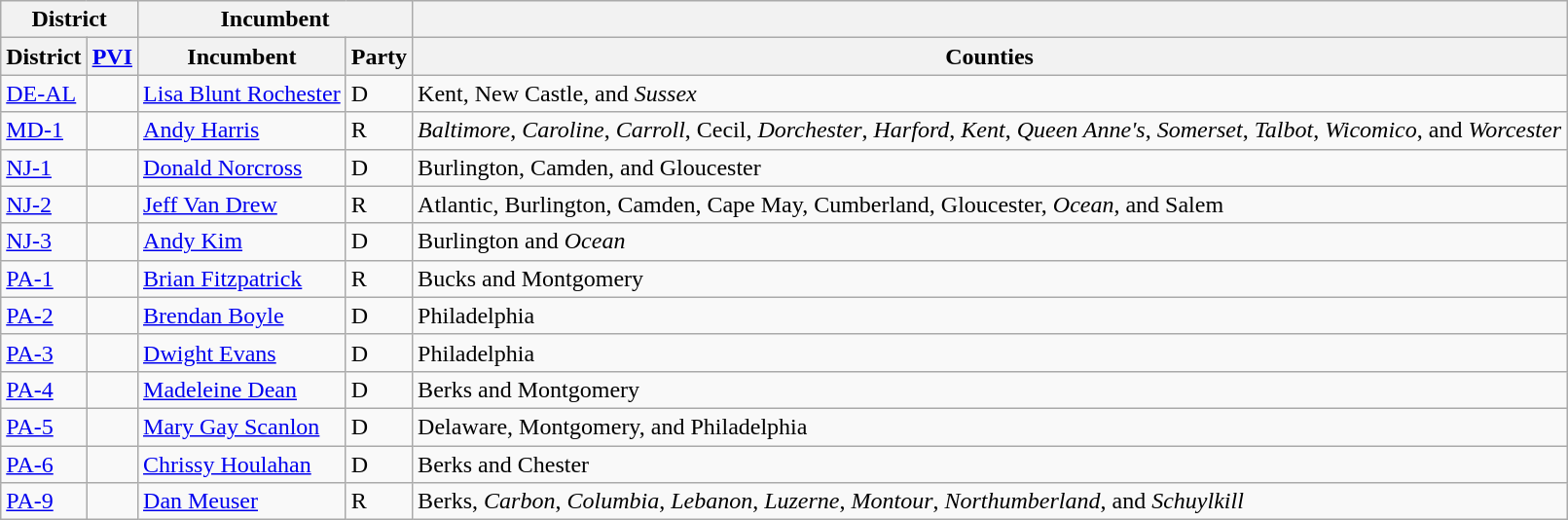<table class="wikitable sortable">
<tr>
<th colspan=2>District</th>
<th colspan=2>Incumbent</th>
<th></th>
</tr>
<tr>
<th>District</th>
<th><a href='#'>PVI</a></th>
<th>Incumbent</th>
<th>Party</th>
<th>Counties</th>
</tr>
<tr>
<td><a href='#'>DE-AL</a></td>
<td></td>
<td><a href='#'>Lisa Blunt Rochester</a></td>
<td>D</td>
<td>Kent, New Castle, and <em>Sussex</em></td>
</tr>
<tr>
<td><a href='#'>MD-1</a></td>
<td></td>
<td><a href='#'>Andy Harris</a></td>
<td>R</td>
<td><em>Baltimore</em>, <em>Caroline</em>, <em>Carroll</em>, Cecil, <em>Dorchester</em>, <em>Harford</em>, <em>Kent</em>, <em>Queen Anne's</em>, <em>Somerset</em>, <em>Talbot</em>, <em>Wicomico</em>, and <em>Worcester</em></td>
</tr>
<tr>
<td><a href='#'>NJ-1</a></td>
<td></td>
<td><a href='#'>Donald Norcross</a></td>
<td>D</td>
<td>Burlington, Camden, and Gloucester</td>
</tr>
<tr>
<td><a href='#'>NJ-2</a></td>
<td></td>
<td><a href='#'>Jeff Van Drew</a></td>
<td>R</td>
<td>Atlantic, Burlington, Camden, Cape May, Cumberland, Gloucester, <em>Ocean</em>, and Salem</td>
</tr>
<tr>
<td><a href='#'>NJ-3</a></td>
<td></td>
<td><a href='#'>Andy Kim</a></td>
<td>D</td>
<td>Burlington and <em>Ocean</em></td>
</tr>
<tr>
<td><a href='#'>PA-1</a></td>
<td></td>
<td><a href='#'>Brian Fitzpatrick</a></td>
<td>R</td>
<td>Bucks and Montgomery</td>
</tr>
<tr>
<td><a href='#'>PA-2</a></td>
<td></td>
<td><a href='#'>Brendan Boyle</a></td>
<td>D</td>
<td>Philadelphia</td>
</tr>
<tr>
<td><a href='#'>PA-3</a></td>
<td></td>
<td><a href='#'>Dwight Evans</a></td>
<td>D</td>
<td>Philadelphia</td>
</tr>
<tr>
<td><a href='#'>PA-4</a></td>
<td></td>
<td><a href='#'>Madeleine Dean</a></td>
<td>D</td>
<td>Berks and Montgomery</td>
</tr>
<tr>
<td><a href='#'>PA-5</a></td>
<td></td>
<td><a href='#'>Mary Gay Scanlon</a></td>
<td>D</td>
<td>Delaware, Montgomery, and Philadelphia</td>
</tr>
<tr>
<td><a href='#'>PA-6</a></td>
<td></td>
<td><a href='#'>Chrissy Houlahan</a></td>
<td>D</td>
<td>Berks and Chester</td>
</tr>
<tr>
<td><a href='#'>PA-9</a></td>
<td></td>
<td><a href='#'>Dan Meuser</a></td>
<td>R</td>
<td>Berks, <em>Carbon</em>, <em>Columbia</em>,  <em>Lebanon</em>, <em>Luzerne</em>, <em>Montour</em>, <em>Northumberland</em>, and <em>Schuylkill</em></td>
</tr>
</table>
